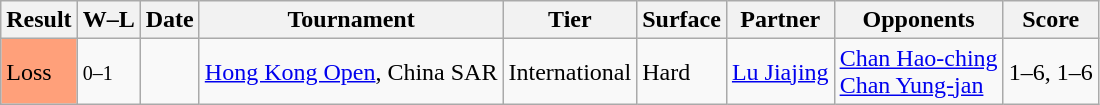<table class="sortable wikitable">
<tr>
<th>Result</th>
<th class="unsortable">W–L</th>
<th>Date</th>
<th>Tournament</th>
<th>Tier</th>
<th>Surface</th>
<th>Partner</th>
<th>Opponents</th>
<th class="unsortable">Score</th>
</tr>
<tr>
<td style="background:#ffa07a;">Loss</td>
<td><small>0–1</small></td>
<td><a href='#'></a></td>
<td><a href='#'>Hong Kong Open</a>, China SAR</td>
<td>International</td>
<td>Hard</td>
<td> <a href='#'>Lu Jiajing</a></td>
<td> <a href='#'>Chan Hao-ching</a> <br>  <a href='#'>Chan Yung-jan</a></td>
<td>1–6, 1–6</td>
</tr>
</table>
